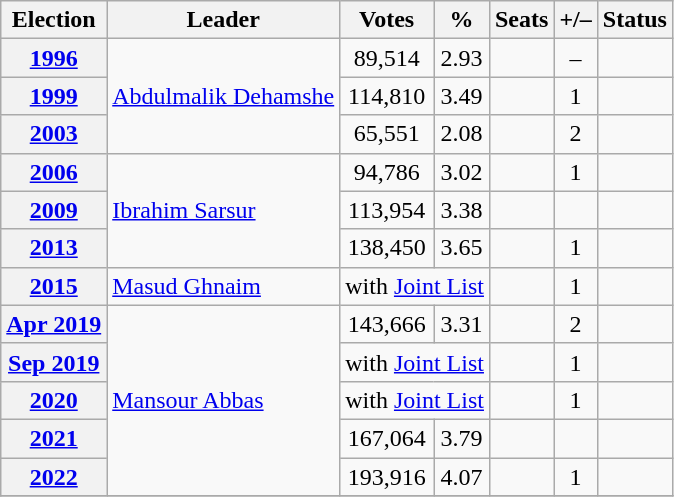<table class=wikitable style=text-align:center>
<tr>
<th>Election</th>
<th>Leader</th>
<th>Votes</th>
<th>%</th>
<th>Seats</th>
<th>+/–</th>
<th>Status</th>
</tr>
<tr>
<th><a href='#'>1996</a></th>
<td align=left rowspan="3"><a href='#'>Abdulmalik Dehamshe</a></td>
<td>89,514</td>
<td>2.93</td>
<td></td>
<td>–</td>
<td></td>
</tr>
<tr>
<th><a href='#'>1999</a></th>
<td>114,810</td>
<td>3.49</td>
<td></td>
<td> 1</td>
<td></td>
</tr>
<tr>
<th><a href='#'>2003</a></th>
<td>65,551</td>
<td>2.08</td>
<td></td>
<td> 2</td>
<td></td>
</tr>
<tr>
<th><a href='#'>2006</a></th>
<td align=left rowspan="3"><a href='#'>Ibrahim Sarsur</a></td>
<td>94,786</td>
<td>3.02</td>
<td></td>
<td> 1</td>
<td></td>
</tr>
<tr>
<th><a href='#'>2009</a></th>
<td>113,954</td>
<td>3.38</td>
<td></td>
<td></td>
<td></td>
</tr>
<tr>
<th><a href='#'>2013</a></th>
<td>138,450</td>
<td>3.65</td>
<td></td>
<td> 1</td>
<td></td>
</tr>
<tr>
<th><a href='#'>2015</a></th>
<td align=left><a href='#'>Masud Ghnaim</a></td>
<td align=center colspan="2">with <a href='#'>Joint List</a></td>
<td></td>
<td> 1</td>
<td></td>
</tr>
<tr>
<th><a href='#'>Apr 2019</a></th>
<td align=left rowspan="5"><a href='#'>Mansour Abbas</a></td>
<td>143,666</td>
<td>3.31</td>
<td></td>
<td> 2</td>
<td></td>
</tr>
<tr>
<th><a href='#'>Sep 2019</a></th>
<td align=center colspan="2">with <a href='#'>Joint List</a></td>
<td></td>
<td> 1</td>
<td></td>
</tr>
<tr>
<th><a href='#'>2020</a></th>
<td align=center colspan="2">with <a href='#'>Joint List</a></td>
<td></td>
<td> 1</td>
<td></td>
</tr>
<tr>
<th><a href='#'>2021</a></th>
<td>167,064</td>
<td>3.79</td>
<td></td>
<td></td>
<td></td>
</tr>
<tr>
<th><a href='#'>2022</a></th>
<td>193,916</td>
<td>4.07</td>
<td></td>
<td> 1</td>
<td></td>
</tr>
<tr>
</tr>
</table>
